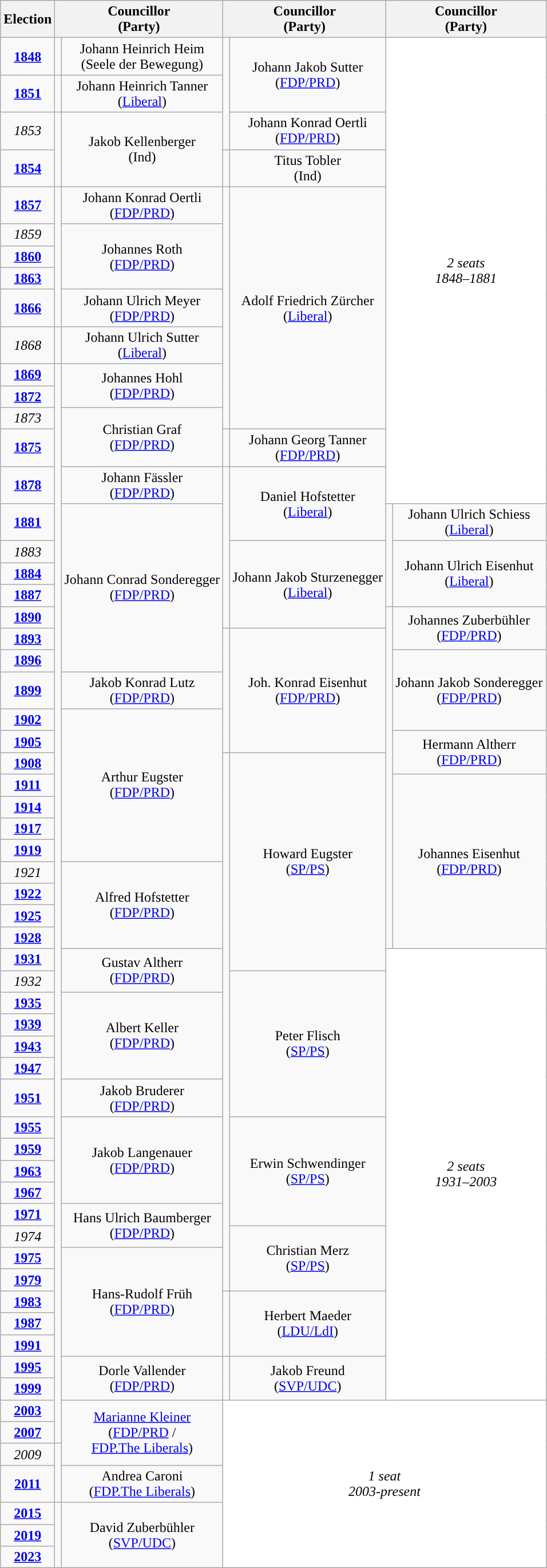<table class="wikitable" style="text-align:center">
<tr>
<th>Election</th>
<th colspan=2>Councillor<br>(Party)</th>
<th colspan=2>Councillor<br>(Party)</th>
<th colspan=2>Councillor<br>(Party)</th>
</tr>
<tr>
<td><strong><a href='#'>1848</a></strong></td>
<td rowspan=1; style="background-color: "></td>
<td rowspan=1>Johann Heinrich Heim<br>(Seele der Bewegung)</td>
<td rowspan=3; style="background-color: "></td>
<td rowspan=2>Johann Jakob Sutter<br>(<a href='#'>FDP/PRD</a>)</td>
<td colspan="2" rowspan="15" style="background-color:#FFFFFF"><em>2 seats<br>1848–1881</em></td>
</tr>
<tr>
<td><strong><a href='#'>1851</a></strong></td>
<td rowspan=1; style="background-color: "></td>
<td rowspan=1>Johann Heinrich Tanner<br>(<a href='#'>Liberal</a>)</td>
</tr>
<tr>
<td><em>1853</em></td>
<td rowspan=2; style="background-color: "></td>
<td rowspan=2>Jakob Kellenberger<br>(Ind)</td>
<td rowspan=1>Johann Konrad Oertli<br>(<a href='#'>FDP/PRD</a>)</td>
</tr>
<tr>
<td><strong><a href='#'>1854</a></strong></td>
<td rowspan=1; style="background-color: "></td>
<td rowspan=1>Titus Tobler<br>(Ind)</td>
</tr>
<tr>
<td><strong><a href='#'>1857</a></strong></td>
<td rowspan=5; style="background-color: "></td>
<td rowspan=1>Johann Konrad Oertli<br>(<a href='#'>FDP/PRD</a>)</td>
<td rowspan=9; style="background-color: "></td>
<td rowspan=9>Adolf Friedrich Zürcher<br>(<a href='#'>Liberal</a>)</td>
</tr>
<tr>
<td><em>1859</em></td>
<td rowspan=3>Johannes Roth<br>(<a href='#'>FDP/PRD</a>)</td>
</tr>
<tr>
<td><strong><a href='#'>1860</a></strong></td>
</tr>
<tr>
<td><strong><a href='#'>1863</a></strong></td>
</tr>
<tr>
<td><strong><a href='#'>1866</a></strong></td>
<td rowspan=1>Johann Ulrich Meyer<br>(<a href='#'>FDP/PRD</a>)</td>
</tr>
<tr>
<td><em>1868</em></td>
<td rowspan=1; style="background-color: "></td>
<td rowspan=1>Johann Ulrich Sutter<br>(<a href='#'>Liberal</a>)</td>
</tr>
<tr>
<td><strong><a href='#'>1869</a></strong></td>
<td rowspan=46; style="background-color: "></td>
<td rowspan=2>Johannes Hohl<br>(<a href='#'>FDP/PRD</a>)</td>
</tr>
<tr>
<td><strong><a href='#'>1872</a></strong></td>
</tr>
<tr>
<td><em>1873</em></td>
<td rowspan=2>Christian Graf<br>(<a href='#'>FDP/PRD</a>)</td>
</tr>
<tr>
<td><strong><a href='#'>1875</a></strong></td>
<td rowspan=1; style="background-color: "></td>
<td rowspan=1>Johann Georg Tanner<br>(<a href='#'>FDP/PRD</a>)</td>
</tr>
<tr>
<td><strong><a href='#'>1878</a></strong></td>
<td rowspan=1>Johann Fässler<br>(<a href='#'>FDP/PRD</a>)</td>
<td rowspan=6; style="background-color: "></td>
<td rowspan=2>Daniel Hofstetter<br>(<a href='#'>Liberal</a>)</td>
</tr>
<tr>
<td><strong><a href='#'>1881</a></strong></td>
<td rowspan=7>Johann Conrad Sonderegger<br>(<a href='#'>FDP/PRD</a>)</td>
<td rowspan=4; style="background-color: "></td>
<td rowspan=1>Johann Ulrich Schiess<br>(<a href='#'>Liberal</a>)</td>
</tr>
<tr>
<td><em>1883</em></td>
<td rowspan=4>Johann Jakob Sturzenegger<br>(<a href='#'>Liberal</a>)</td>
<td rowspan=3>Johann Ulrich Eisenhut<br>(<a href='#'>Liberal</a>)</td>
</tr>
<tr>
<td><strong><a href='#'>1884</a></strong></td>
</tr>
<tr>
<td><strong><a href='#'>1887</a></strong></td>
</tr>
<tr>
<td><strong><a href='#'>1890</a></strong></td>
<td rowspan=15; style="background-color: "></td>
<td rowspan=2>Johannes Zuberbühler<br>(<a href='#'>FDP/PRD</a>)</td>
</tr>
<tr>
<td><strong><a href='#'>1893</a></strong></td>
<td rowspan=5; style="background-color: "></td>
<td rowspan=5>Joh. Konrad Eisenhut<br>(<a href='#'>FDP/PRD</a>)</td>
</tr>
<tr>
<td><strong><a href='#'>1896</a></strong></td>
<td rowspan=3>Johann Jakob Sonderegger<br>(<a href='#'>FDP/PRD</a>)</td>
</tr>
<tr>
<td><strong><a href='#'>1899</a></strong></td>
<td rowspan=1>Jakob Konrad Lutz<br>(<a href='#'>FDP/PRD</a>)</td>
</tr>
<tr>
<td><strong><a href='#'>1902</a></strong></td>
<td rowspan=7>Arthur Eugster<br>(<a href='#'>FDP/PRD</a>)</td>
</tr>
<tr>
<td><strong><a href='#'>1905</a></strong></td>
<td rowspan=2>Hermann Altherr<br>(<a href='#'>FDP/PRD</a>)</td>
</tr>
<tr>
<td><strong><a href='#'>1908</a></strong></td>
<td rowspan=24; style="background-color: "></td>
<td rowspan=10>Howard Eugster<br>(<a href='#'>SP/PS</a>)</td>
</tr>
<tr>
<td><strong><a href='#'>1911</a></strong></td>
<td rowspan=8>Johannes Eisenhut<br>(<a href='#'>FDP/PRD</a>)</td>
</tr>
<tr>
<td><strong><a href='#'>1914</a></strong></td>
</tr>
<tr>
<td><strong><a href='#'>1917</a></strong></td>
</tr>
<tr>
<td><strong><a href='#'>1919</a></strong></td>
</tr>
<tr>
<td><em>1921</em></td>
<td rowspan=4>Alfred Hofstetter<br>(<a href='#'>FDP/PRD</a>)</td>
</tr>
<tr>
<td><strong><a href='#'>1922</a></strong></td>
</tr>
<tr>
<td><strong><a href='#'>1925</a></strong></td>
</tr>
<tr>
<td><strong><a href='#'>1928</a></strong></td>
</tr>
<tr>
<td><strong><a href='#'>1931</a></strong></td>
<td rowspan=2>Gustav Altherr<br>(<a href='#'>FDP/PRD</a>)</td>
<td colspan="2" rowspan="20" style="background-color:#FFFFFF"><em>2 seats<br>1931–2003</em></td>
</tr>
<tr>
<td><em>1932</em></td>
<td rowspan=6>Peter Flisch<br>(<a href='#'>SP/PS</a>)</td>
</tr>
<tr>
<td><strong><a href='#'>1935</a></strong></td>
<td rowspan=4>Albert Keller<br>(<a href='#'>FDP/PRD</a>)</td>
</tr>
<tr>
<td><strong><a href='#'>1939</a></strong></td>
</tr>
<tr>
<td><strong><a href='#'>1943</a></strong></td>
</tr>
<tr>
<td><strong><a href='#'>1947</a></strong></td>
</tr>
<tr>
<td><strong><a href='#'>1951</a></strong></td>
<td rowspan=1>Jakob Bruderer<br>(<a href='#'>FDP/PRD</a>)</td>
</tr>
<tr>
<td><strong><a href='#'>1955</a></strong></td>
<td rowspan=4>Jakob Langenauer<br>(<a href='#'>FDP/PRD</a>)</td>
<td rowspan=5>Erwin Schwendinger<br>(<a href='#'>SP/PS</a>)</td>
</tr>
<tr>
<td><strong><a href='#'>1959</a></strong></td>
</tr>
<tr>
<td><strong><a href='#'>1963</a></strong></td>
</tr>
<tr>
<td><strong><a href='#'>1967</a></strong></td>
</tr>
<tr>
<td><strong><a href='#'>1971</a></strong></td>
<td rowspan=2>Hans Ulrich Baumberger<br>(<a href='#'>FDP/PRD</a>)</td>
</tr>
<tr>
<td><em>1974</em></td>
<td rowspan=3>Christian Merz<br>(<a href='#'>SP/PS</a>)</td>
</tr>
<tr>
<td><strong><a href='#'>1975</a></strong></td>
<td rowspan=5>Hans-Rudolf Früh<br>(<a href='#'>FDP/PRD</a>)</td>
</tr>
<tr>
<td><strong><a href='#'>1979</a></strong></td>
</tr>
<tr>
<td><strong><a href='#'>1983</a></strong></td>
<td rowspan=3; style="background-color: "></td>
<td rowspan=3>Herbert Maeder<br>(<a href='#'>LDU/LdI</a>)</td>
</tr>
<tr>
<td><strong><a href='#'>1987</a></strong></td>
</tr>
<tr>
<td><strong><a href='#'>1991</a></strong></td>
</tr>
<tr>
<td><strong><a href='#'>1995</a></strong></td>
<td rowspan=2>Dorle Vallender<br>(<a href='#'>FDP/PRD</a>)</td>
<td rowspan=2; style="background-color: "></td>
<td rowspan=2>Jakob Freund<br>(<a href='#'>SVP/UDC</a>)</td>
</tr>
<tr>
<td><strong><a href='#'>1999</a></strong></td>
</tr>
<tr>
<td><strong><a href='#'>2003</a></strong></td>
<td rowspan=3><a href='#'>Marianne Kleiner</a><br>(<a href='#'>FDP/PRD</a> /<br><a href='#'>FDP.The Liberals</a>)</td>
<td colspan="4" rowspan="7" style="background-color:#FFFFFF"><em>1 seat<br>2003-present</em></td>
</tr>
<tr>
<td><strong><a href='#'>2007</a></strong></td>
</tr>
<tr>
<td><em>2009</em></td>
<td rowspan=2; style="background-color: "></td>
</tr>
<tr>
<td><strong><a href='#'>2011</a></strong></td>
<td rowspan=1>Andrea Caroni<br>(<a href='#'>FDP.The Liberals</a>)</td>
</tr>
<tr>
<td><strong><a href='#'>2015</a></strong></td>
<td rowspan=3; style="background-color: "></td>
<td rowspan=3>David Zuberbühler<br>(<a href='#'>SVP/UDC</a>)</td>
</tr>
<tr>
<td><strong><a href='#'>2019</a></strong></td>
</tr>
<tr>
<td><strong><a href='#'>2023</a></strong></td>
</tr>
</table>
